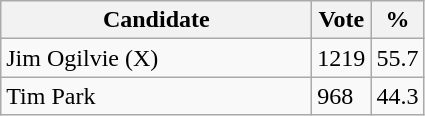<table class="wikitable">
<tr>
<th bgcolor="#DDDDFF" width="200px">Candidate</th>
<th bgcolor="#DDDDFF">Vote</th>
<th bgcolor="#DDDDFF">%</th>
</tr>
<tr>
<td>Jim Ogilvie (X)</td>
<td>1219</td>
<td>55.7</td>
</tr>
<tr>
<td>Tim Park</td>
<td>968</td>
<td>44.3</td>
</tr>
</table>
